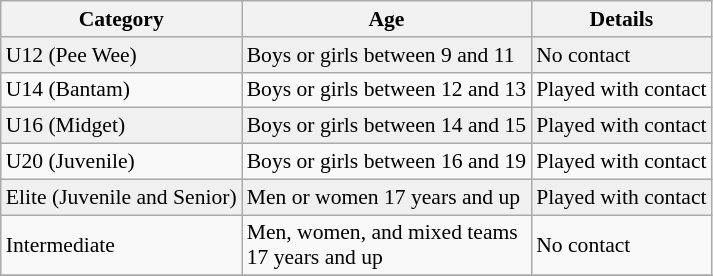<table class="wikitable" style="text-align:left; font-size:90%;">
<tr>
<th>Category</th>
<th>Age</th>
<th>Details</th>
</tr>
<tr bgcolor="#f0f0f0">
<td>U12 (Pee Wee)</td>
<td>Boys or girls between 9 and 11</td>
<td>No contact</td>
</tr>
<tr>
<td>U14 (Bantam)</td>
<td>Boys or girls between 12 and 13</td>
<td>Played with contact</td>
</tr>
<tr bgcolor="#f0f0f0">
<td>U16 (Midget)</td>
<td>Boys or girls between 14 and 15</td>
<td>Played with contact</td>
</tr>
<tr>
<td>U20 (Juvenile)</td>
<td>Boys or girls between 16 and 19</td>
<td>Played with contact</td>
</tr>
<tr bgcolor="#f0f0f0">
<td>Elite (Juvenile and Senior)</td>
<td>Men or women 17 years and up</td>
<td>Played with contact</td>
</tr>
<tr>
<td>Intermediate</td>
<td>Men, women, and mixed teams<br>17 years and up</td>
<td>No contact</td>
</tr>
<tr>
</tr>
</table>
